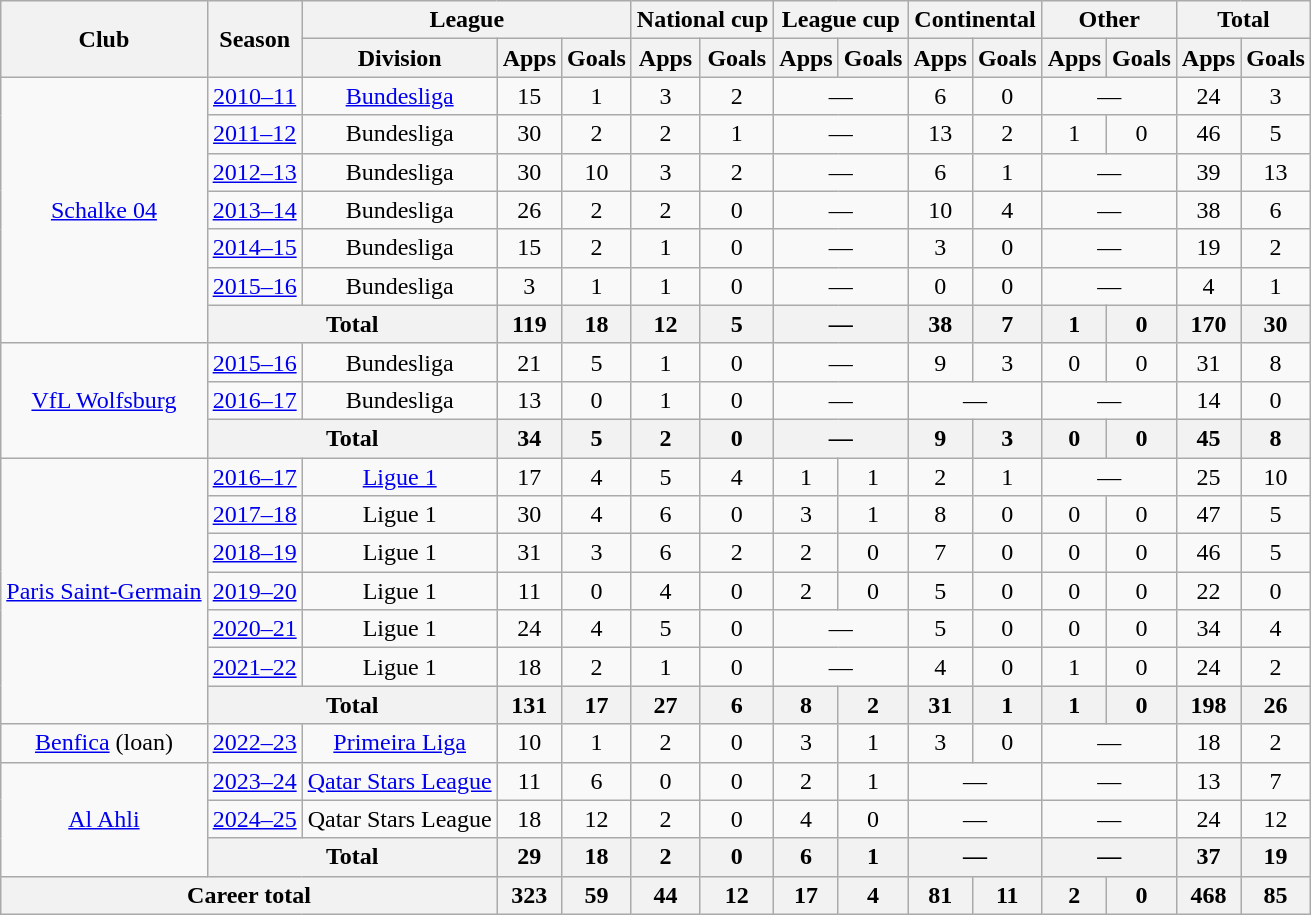<table class="wikitable" style="text-align:center">
<tr>
<th rowspan="2">Club</th>
<th rowspan="2">Season</th>
<th colspan="3">League</th>
<th colspan="2">National cup</th>
<th colspan="2">League cup</th>
<th colspan="2">Continental</th>
<th colspan="2">Other</th>
<th colspan="2">Total</th>
</tr>
<tr>
<th>Division</th>
<th>Apps</th>
<th>Goals</th>
<th>Apps</th>
<th>Goals</th>
<th>Apps</th>
<th>Goals</th>
<th>Apps</th>
<th>Goals</th>
<th>Apps</th>
<th>Goals</th>
<th>Apps</th>
<th>Goals</th>
</tr>
<tr>
<td rowspan="7"><a href='#'>Schalke 04</a></td>
<td><a href='#'>2010–11</a></td>
<td><a href='#'>Bundesliga</a></td>
<td>15</td>
<td>1</td>
<td>3</td>
<td>2</td>
<td colspan="2">—</td>
<td>6</td>
<td>0</td>
<td colspan="2">—</td>
<td>24</td>
<td>3</td>
</tr>
<tr>
<td><a href='#'>2011–12</a></td>
<td>Bundesliga</td>
<td>30</td>
<td>2</td>
<td>2</td>
<td>1</td>
<td colspan="2">—</td>
<td>13</td>
<td>2</td>
<td>1</td>
<td>0</td>
<td>46</td>
<td>5</td>
</tr>
<tr>
<td><a href='#'>2012–13</a></td>
<td>Bundesliga</td>
<td>30</td>
<td>10</td>
<td>3</td>
<td>2</td>
<td colspan="2">—</td>
<td>6</td>
<td>1</td>
<td colspan="2">—</td>
<td>39</td>
<td>13</td>
</tr>
<tr>
<td><a href='#'>2013–14</a></td>
<td>Bundesliga</td>
<td>26</td>
<td>2</td>
<td>2</td>
<td>0</td>
<td colspan="2">—</td>
<td>10</td>
<td>4</td>
<td colspan="2">—</td>
<td>38</td>
<td>6</td>
</tr>
<tr>
<td><a href='#'>2014–15</a></td>
<td>Bundesliga</td>
<td>15</td>
<td>2</td>
<td>1</td>
<td>0</td>
<td colspan="2">—</td>
<td>3</td>
<td>0</td>
<td colspan="2">—</td>
<td>19</td>
<td>2</td>
</tr>
<tr>
<td><a href='#'>2015–16</a></td>
<td>Bundesliga</td>
<td>3</td>
<td>1</td>
<td>1</td>
<td>0</td>
<td colspan="2">—</td>
<td>0</td>
<td>0</td>
<td colspan="2">—</td>
<td>4</td>
<td>1</td>
</tr>
<tr>
<th colspan="2">Total</th>
<th>119</th>
<th>18</th>
<th>12</th>
<th>5</th>
<th colspan="2">—</th>
<th>38</th>
<th>7</th>
<th>1</th>
<th>0</th>
<th>170</th>
<th>30</th>
</tr>
<tr>
<td rowspan="3"><a href='#'>VfL Wolfsburg</a></td>
<td><a href='#'>2015–16</a></td>
<td>Bundesliga</td>
<td>21</td>
<td>5</td>
<td>1</td>
<td>0</td>
<td colspan="2">—</td>
<td>9</td>
<td>3</td>
<td>0</td>
<td>0</td>
<td>31</td>
<td>8</td>
</tr>
<tr>
<td><a href='#'>2016–17</a></td>
<td>Bundesliga</td>
<td>13</td>
<td>0</td>
<td>1</td>
<td>0</td>
<td colspan="2">—</td>
<td colspan="2">—</td>
<td colspan="2">—</td>
<td>14</td>
<td>0</td>
</tr>
<tr>
<th colspan="2">Total</th>
<th>34</th>
<th>5</th>
<th>2</th>
<th>0</th>
<th colspan="2">—</th>
<th>9</th>
<th>3</th>
<th>0</th>
<th>0</th>
<th>45</th>
<th>8</th>
</tr>
<tr>
<td rowspan="7"><a href='#'>Paris Saint-Germain</a></td>
<td><a href='#'>2016–17</a></td>
<td><a href='#'>Ligue 1</a></td>
<td>17</td>
<td>4</td>
<td>5</td>
<td>4</td>
<td>1</td>
<td>1</td>
<td>2</td>
<td>1</td>
<td colspan="2">—</td>
<td>25</td>
<td>10</td>
</tr>
<tr>
<td><a href='#'>2017–18</a></td>
<td>Ligue 1</td>
<td>30</td>
<td>4</td>
<td>6</td>
<td>0</td>
<td>3</td>
<td>1</td>
<td>8</td>
<td>0</td>
<td>0</td>
<td>0</td>
<td>47</td>
<td>5</td>
</tr>
<tr>
<td><a href='#'>2018–19</a></td>
<td>Ligue 1</td>
<td>31</td>
<td>3</td>
<td>6</td>
<td>2</td>
<td>2</td>
<td>0</td>
<td>7</td>
<td>0</td>
<td>0</td>
<td>0</td>
<td>46</td>
<td>5</td>
</tr>
<tr>
<td><a href='#'>2019–20</a></td>
<td>Ligue 1</td>
<td>11</td>
<td>0</td>
<td>4</td>
<td>0</td>
<td>2</td>
<td>0</td>
<td>5</td>
<td>0</td>
<td>0</td>
<td>0</td>
<td>22</td>
<td>0</td>
</tr>
<tr>
<td><a href='#'>2020–21</a></td>
<td>Ligue 1</td>
<td>24</td>
<td>4</td>
<td>5</td>
<td>0</td>
<td colspan="2">—</td>
<td>5</td>
<td>0</td>
<td>0</td>
<td>0</td>
<td>34</td>
<td>4</td>
</tr>
<tr>
<td><a href='#'>2021–22</a></td>
<td>Ligue 1</td>
<td>18</td>
<td>2</td>
<td>1</td>
<td>0</td>
<td colspan="2">—</td>
<td>4</td>
<td>0</td>
<td>1</td>
<td>0</td>
<td>24</td>
<td>2</td>
</tr>
<tr>
<th colspan="2">Total</th>
<th>131</th>
<th>17</th>
<th>27</th>
<th>6</th>
<th>8</th>
<th>2</th>
<th>31</th>
<th>1</th>
<th>1</th>
<th>0</th>
<th>198</th>
<th>26</th>
</tr>
<tr>
<td><a href='#'>Benfica</a> (loan)</td>
<td><a href='#'>2022–23</a></td>
<td><a href='#'>Primeira Liga</a></td>
<td>10</td>
<td>1</td>
<td>2</td>
<td>0</td>
<td>3</td>
<td>1</td>
<td>3</td>
<td>0</td>
<td colspan="2">—</td>
<td>18</td>
<td>2</td>
</tr>
<tr>
<td rowspan="3"><a href='#'>Al Ahli</a></td>
<td><a href='#'>2023–24</a></td>
<td><a href='#'>Qatar Stars League</a></td>
<td>11</td>
<td>6</td>
<td>0</td>
<td>0</td>
<td>2</td>
<td>1</td>
<td colspan="2">—</td>
<td colspan="2">—</td>
<td>13</td>
<td>7</td>
</tr>
<tr>
<td><a href='#'>2024–25</a></td>
<td>Qatar Stars League</td>
<td>18</td>
<td>12</td>
<td>2</td>
<td>0</td>
<td>4</td>
<td>0</td>
<td colspan="2">—</td>
<td colspan="2">—</td>
<td>24</td>
<td>12</td>
</tr>
<tr>
<th colspan="2">Total</th>
<th>29</th>
<th>18</th>
<th>2</th>
<th>0</th>
<th>6</th>
<th>1</th>
<th colspan="2">—</th>
<th colspan="2">—</th>
<th>37</th>
<th>19</th>
</tr>
<tr>
<th colspan="3">Career total</th>
<th>323</th>
<th>59</th>
<th>44</th>
<th>12</th>
<th>17</th>
<th>4</th>
<th>81</th>
<th>11</th>
<th>2</th>
<th>0</th>
<th>468</th>
<th>85</th>
</tr>
</table>
